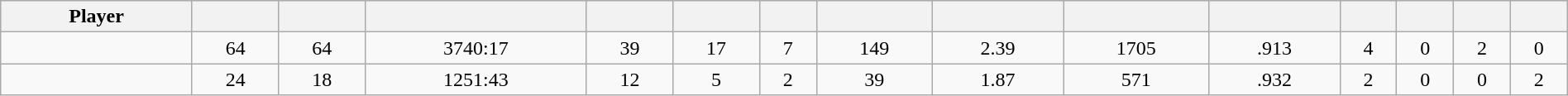<table class="wikitable sortable" style="width:100%;">
<tr style="text-align:center; background:#ddd;">
<th>Player</th>
<th></th>
<th></th>
<th></th>
<th></th>
<th></th>
<th></th>
<th></th>
<th></th>
<th></th>
<th></th>
<th></th>
<th></th>
<th></th>
<th></th>
</tr>
<tr align=center>
<td></td>
<td>64</td>
<td>64</td>
<td>3740:17</td>
<td>39</td>
<td>17</td>
<td>7</td>
<td>149</td>
<td>2.39</td>
<td>1705</td>
<td>.913</td>
<td>4</td>
<td>0</td>
<td>2</td>
<td>0</td>
</tr>
<tr align=center>
<td></td>
<td>24</td>
<td>18</td>
<td>1251:43</td>
<td>12</td>
<td>5</td>
<td>2</td>
<td>39</td>
<td>1.87</td>
<td>571</td>
<td>.932</td>
<td>2</td>
<td>0</td>
<td>0</td>
<td>2</td>
</tr>
</table>
